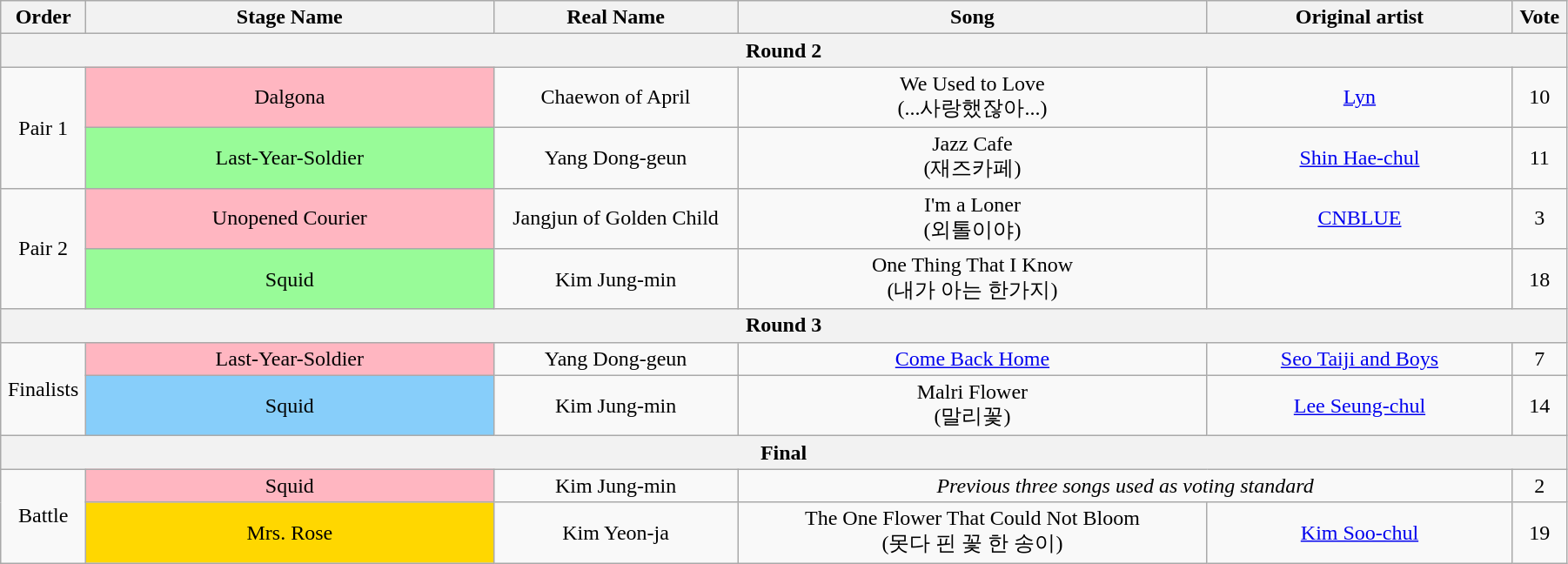<table class="wikitable" style="text-align:center; width:95%;">
<tr>
<th style="width:1%;">Order</th>
<th style="width:20%;">Stage Name</th>
<th style="width:12%;">Real Name</th>
<th style="width:23%;">Song</th>
<th style="width:15%;">Original artist</th>
<th style="width:1%;">Vote</th>
</tr>
<tr>
<th colspan=6>Round 2</th>
</tr>
<tr>
<td rowspan=2>Pair 1</td>
<td bgcolor="lightpink">Dalgona</td>
<td>Chaewon of April</td>
<td>We Used to Love<br>(...사랑했잖아...)</td>
<td><a href='#'>Lyn</a></td>
<td>10</td>
</tr>
<tr>
<td bgcolor="palegreen">Last-Year-Soldier</td>
<td>Yang Dong-geun</td>
<td>Jazz Cafe<br>(재즈카페)</td>
<td><a href='#'>Shin Hae-chul</a></td>
<td>11</td>
</tr>
<tr>
<td rowspan=2>Pair 2</td>
<td bgcolor="lightpink">Unopened Courier</td>
<td>Jangjun of Golden Child</td>
<td>I'm a Loner<br>(외톨이야)</td>
<td><a href='#'>CNBLUE</a></td>
<td>3</td>
</tr>
<tr>
<td bgcolor="palegreen">Squid</td>
<td>Kim Jung-min</td>
<td>One Thing That I Know<br>(내가 아는 한가지)</td>
<td></td>
<td>18</td>
</tr>
<tr>
<th colspan=6>Round 3</th>
</tr>
<tr>
<td rowspan=2>Finalists</td>
<td bgcolor="lightpink">Last-Year-Soldier</td>
<td>Yang Dong-geun</td>
<td><a href='#'>Come Back Home</a></td>
<td><a href='#'>Seo Taiji and Boys</a></td>
<td>7</td>
</tr>
<tr>
<td bgcolor="lightskyblue">Squid</td>
<td>Kim Jung-min</td>
<td>Malri Flower<br>(말리꽃)</td>
<td><a href='#'>Lee Seung-chul</a></td>
<td>14</td>
</tr>
<tr>
<th colspan=6>Final</th>
</tr>
<tr>
<td rowspan=2>Battle</td>
<td bgcolor="lightpink">Squid</td>
<td>Kim Jung-min</td>
<td colspan=2><em>Previous three songs used as voting standard</em></td>
<td>2</td>
</tr>
<tr>
<td bgcolor="gold">Mrs. Rose</td>
<td>Kim Yeon-ja</td>
<td>The One Flower That Could Not Bloom<br>(못다 핀 꽃 한 송이)</td>
<td><a href='#'>Kim Soo-chul</a></td>
<td>19</td>
</tr>
</table>
